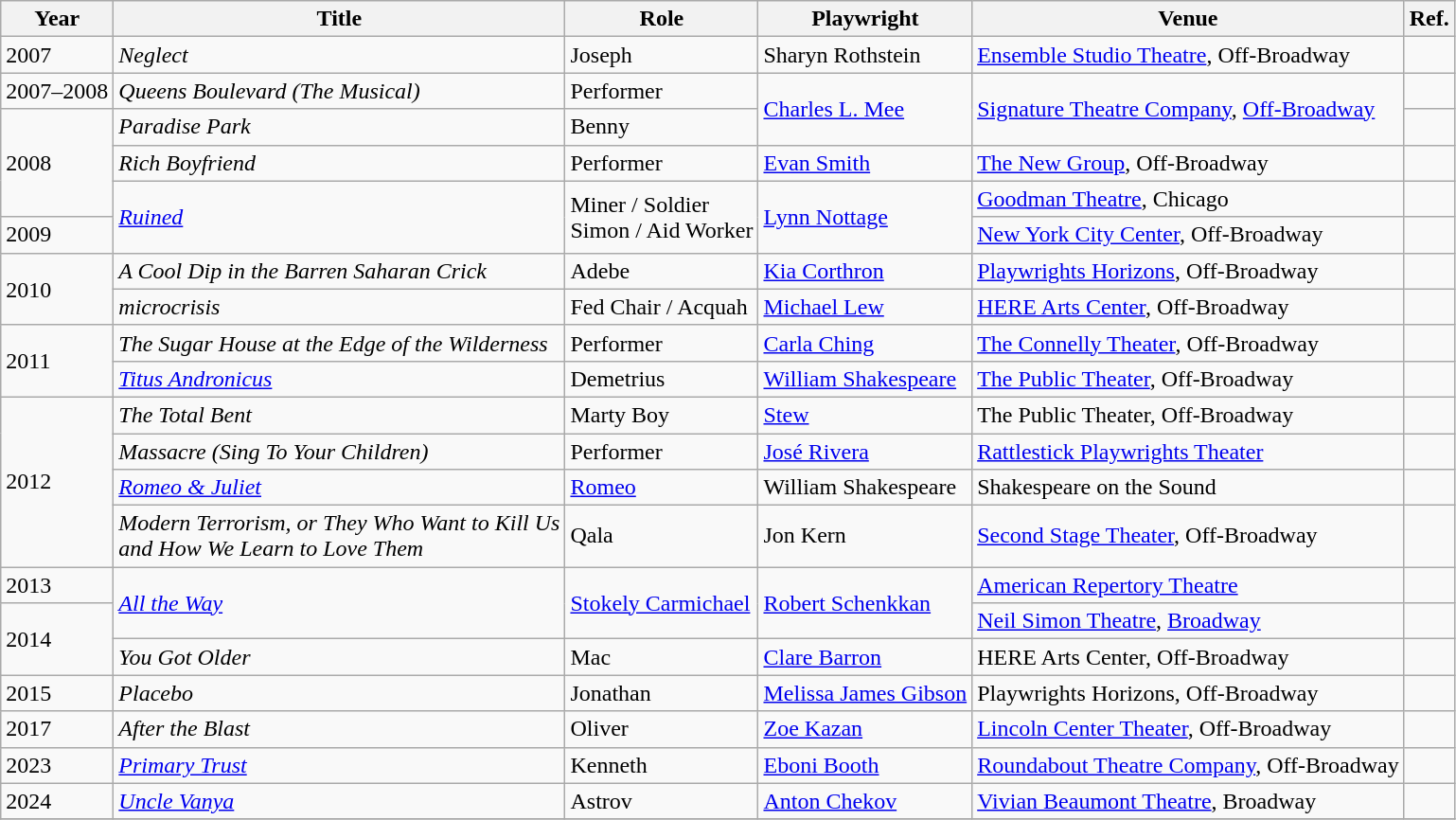<table class="wikitable">
<tr>
<th>Year</th>
<th>Title</th>
<th>Role</th>
<th>Playwright</th>
<th>Venue</th>
<th>Ref.</th>
</tr>
<tr>
<td>2007</td>
<td><em>Neglect</em></td>
<td>Joseph</td>
<td>Sharyn Rothstein</td>
<td><a href='#'>Ensemble Studio Theatre</a>, Off-Broadway</td>
<td></td>
</tr>
<tr>
<td>2007–2008</td>
<td><em>Queens Boulevard (The Musical)</em></td>
<td>Performer</td>
<td rowspan="2"><a href='#'>Charles L. Mee</a></td>
<td rowspan="2"><a href='#'>Signature Theatre Company</a>, <a href='#'>Off-Broadway</a></td>
<td></td>
</tr>
<tr>
<td rowspan="3">2008</td>
<td><em>Paradise Park</em></td>
<td>Benny</td>
<td></td>
</tr>
<tr>
<td><em>Rich Boyfriend</em></td>
<td>Performer</td>
<td><a href='#'>Evan Smith</a></td>
<td><a href='#'>The New Group</a>, Off-Broadway</td>
<td></td>
</tr>
<tr>
<td rowspan="2"><em><a href='#'>Ruined</a></em></td>
<td rowspan="2">Miner / Soldier <br> Simon / Aid Worker</td>
<td rowspan="2"><a href='#'>Lynn Nottage</a></td>
<td><a href='#'>Goodman Theatre</a>, Chicago</td>
<td></td>
</tr>
<tr>
<td>2009</td>
<td><a href='#'>New York City Center</a>, Off-Broadway</td>
<td></td>
</tr>
<tr>
<td rowspan="2">2010</td>
<td><em>A Cool Dip in the Barren Saharan Crick</em></td>
<td>Adebe</td>
<td><a href='#'>Kia Corthron</a></td>
<td><a href='#'>Playwrights Horizons</a>, Off-Broadway</td>
</tr>
<tr>
<td><em>microcrisis</em></td>
<td>Fed Chair / Acquah</td>
<td><a href='#'>Michael Lew</a></td>
<td><a href='#'>HERE Arts Center</a>, Off-Broadway</td>
<td></td>
</tr>
<tr>
<td rowspan="2">2011</td>
<td><em>The Sugar House at the Edge of the Wilderness</em></td>
<td>Performer</td>
<td><a href='#'>Carla Ching</a></td>
<td><a href='#'>The Connelly Theater</a>, Off-Broadway</td>
<td></td>
</tr>
<tr>
<td><em><a href='#'>Titus Andronicus</a></em></td>
<td>Demetrius</td>
<td><a href='#'>William Shakespeare</a></td>
<td><a href='#'>The Public Theater</a>, Off-Broadway</td>
<td></td>
</tr>
<tr>
<td rowspan="4">2012</td>
<td><em>The Total Bent</em></td>
<td>Marty Boy</td>
<td><a href='#'>Stew</a></td>
<td>The Public Theater, Off-Broadway</td>
<td></td>
</tr>
<tr>
<td><em>Massacre (Sing To Your Children)</em></td>
<td>Performer</td>
<td><a href='#'>José Rivera</a></td>
<td><a href='#'>Rattlestick Playwrights Theater</a></td>
<td></td>
</tr>
<tr>
<td><em><a href='#'>Romeo & Juliet</a></em></td>
<td><a href='#'>Romeo</a></td>
<td>William Shakespeare</td>
<td>Shakespeare on the Sound</td>
<td></td>
</tr>
<tr>
<td><em>Modern Terrorism, or They Who Want to Kill Us <br> and How We Learn to Love Them</em></td>
<td>Qala</td>
<td>Jon Kern</td>
<td><a href='#'>Second Stage Theater</a>, Off-Broadway</td>
<td></td>
</tr>
<tr>
<td>2013</td>
<td rowspan="2"><em><a href='#'>All the Way</a></em></td>
<td rowspan="2"><a href='#'>Stokely Carmichael</a></td>
<td rowspan="2"><a href='#'>Robert Schenkkan</a></td>
<td><a href='#'>American Repertory Theatre</a></td>
<td></td>
</tr>
<tr>
<td rowspan="2">2014</td>
<td><a href='#'>Neil Simon Theatre</a>, <a href='#'>Broadway</a></td>
<td></td>
</tr>
<tr>
<td><em>You Got Older</em></td>
<td>Mac</td>
<td><a href='#'>Clare Barron</a></td>
<td>HERE Arts Center, Off-Broadway</td>
<td></td>
</tr>
<tr>
<td>2015</td>
<td><em>Placebo</em></td>
<td>Jonathan</td>
<td><a href='#'>Melissa James Gibson</a></td>
<td>Playwrights Horizons, Off-Broadway</td>
<td></td>
</tr>
<tr>
<td>2017</td>
<td><em>After the Blast</em></td>
<td>Oliver</td>
<td><a href='#'>Zoe Kazan</a></td>
<td><a href='#'>Lincoln Center Theater</a>, Off-Broadway</td>
<td></td>
</tr>
<tr>
<td>2023</td>
<td><em><a href='#'>Primary Trust</a></em></td>
<td>Kenneth</td>
<td><a href='#'>Eboni Booth</a></td>
<td><a href='#'>Roundabout Theatre Company</a>, Off-Broadway</td>
<td></td>
</tr>
<tr>
<td>2024</td>
<td><em><a href='#'>Uncle Vanya</a></em></td>
<td>Astrov</td>
<td><a href='#'>Anton Chekov</a></td>
<td><a href='#'>Vivian Beaumont Theatre</a>, Broadway</td>
<td></td>
</tr>
<tr>
</tr>
</table>
